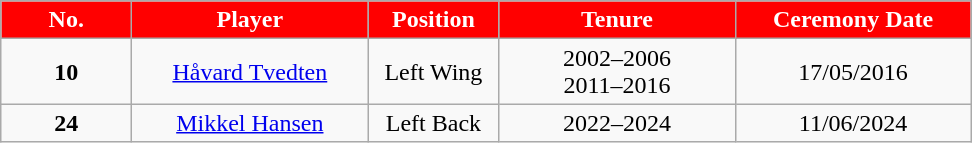<table class="wikitable sortable" style="text-align:center">
<tr>
<th style="width:80px; background: #FF0000; color: #FFFFFF;">No.</th>
<th style="width:150px; background: #FF0000; color: #FFFFFF;">Player</th>
<th style="width:80px; background: #FF0000; color: #FFFFFF;">Position</th>
<th style="width:150px; background: #FF0000; color: #FFFFFF;">Tenure</th>
<th style="width:150px; background: #FF0000; color: #FFFFFF;">Ceremony Date</th>
</tr>
<tr>
<td><strong>10</strong></td>
<td><a href='#'>Håvard Tvedten</a></td>
<td>Left Wing</td>
<td>2002–2006<br>2011–2016</td>
<td>17/05/2016</td>
</tr>
<tr>
<td><strong>24</strong></td>
<td><a href='#'>Mikkel Hansen</a></td>
<td>Left Back</td>
<td>2022–2024</td>
<td>11/06/2024</td>
</tr>
</table>
